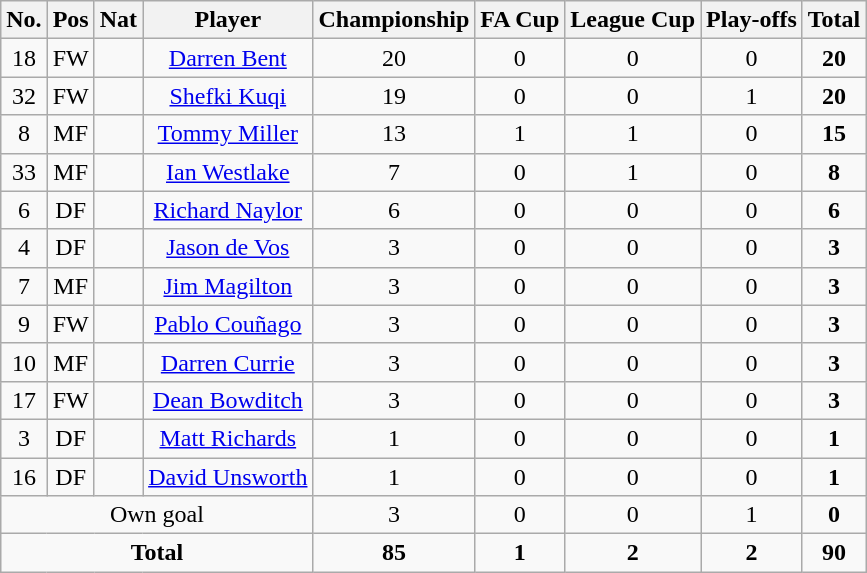<table class="wikitable" style="text-align:center">
<tr>
<th width=0%>No.</th>
<th width=0%>Pos</th>
<th width=0%>Nat</th>
<th width=0%>Player</th>
<th width=0%>Championship</th>
<th width=0%>FA Cup</th>
<th width=0%>League Cup</th>
<th width=0%>Play-offs</th>
<th width=0%>Total</th>
</tr>
<tr>
<td>18</td>
<td>FW</td>
<td align="left"></td>
<td><a href='#'>Darren Bent</a></td>
<td>20</td>
<td>0</td>
<td>0</td>
<td>0</td>
<td><strong>20</strong></td>
</tr>
<tr>
<td>32</td>
<td>FW</td>
<td align="left"></td>
<td><a href='#'>Shefki Kuqi</a></td>
<td>19</td>
<td>0</td>
<td>0</td>
<td>1</td>
<td><strong>20</strong></td>
</tr>
<tr>
<td>8</td>
<td>MF</td>
<td align="left"></td>
<td><a href='#'>Tommy Miller</a></td>
<td>13</td>
<td>1</td>
<td>1</td>
<td>0</td>
<td><strong>15</strong></td>
</tr>
<tr>
<td>33</td>
<td>MF</td>
<td align="left"></td>
<td><a href='#'>Ian Westlake</a></td>
<td>7</td>
<td>0</td>
<td>1</td>
<td>0</td>
<td><strong>8</strong></td>
</tr>
<tr>
<td>6</td>
<td>DF</td>
<td align="left"></td>
<td><a href='#'>Richard Naylor</a></td>
<td>6</td>
<td>0</td>
<td>0</td>
<td>0</td>
<td><strong>6</strong></td>
</tr>
<tr>
<td>4</td>
<td>DF</td>
<td align="left"></td>
<td><a href='#'>Jason de Vos</a></td>
<td>3</td>
<td>0</td>
<td>0</td>
<td>0</td>
<td><strong>3</strong></td>
</tr>
<tr>
<td>7</td>
<td>MF</td>
<td align="left"></td>
<td><a href='#'>Jim Magilton</a></td>
<td>3</td>
<td>0</td>
<td>0</td>
<td>0</td>
<td><strong>3</strong></td>
</tr>
<tr>
<td>9</td>
<td>FW</td>
<td align="left"></td>
<td><a href='#'>Pablo Couñago</a></td>
<td>3</td>
<td>0</td>
<td>0</td>
<td>0</td>
<td><strong>3</strong></td>
</tr>
<tr>
<td>10</td>
<td>MF</td>
<td align="left"></td>
<td><a href='#'>Darren Currie</a></td>
<td>3</td>
<td>0</td>
<td>0</td>
<td>0</td>
<td><strong>3</strong></td>
</tr>
<tr>
<td>17</td>
<td>FW</td>
<td align="left"></td>
<td><a href='#'>Dean Bowditch</a></td>
<td>3</td>
<td>0</td>
<td>0</td>
<td>0</td>
<td><strong>3</strong></td>
</tr>
<tr>
<td>3</td>
<td>DF</td>
<td align="left"></td>
<td><a href='#'>Matt Richards</a></td>
<td>1</td>
<td>0</td>
<td>0</td>
<td>0</td>
<td><strong>1</strong></td>
</tr>
<tr>
<td>16</td>
<td>DF</td>
<td align="left"></td>
<td><a href='#'>David Unsworth</a></td>
<td>1</td>
<td>0</td>
<td>0</td>
<td>0</td>
<td><strong>1</strong></td>
</tr>
<tr>
<td colspan=4>Own goal</td>
<td>3</td>
<td>0</td>
<td>0</td>
<td>1</td>
<td><strong>0</strong></td>
</tr>
<tr>
<td colspan=4><strong>Total</strong></td>
<td><strong>85</strong></td>
<td><strong>1</strong></td>
<td><strong>2</strong></td>
<td><strong>2</strong></td>
<td><strong>90</strong></td>
</tr>
</table>
